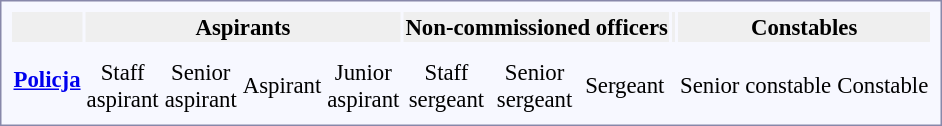<table style="border:1px solid #8888aa; background-color:#f7f8ff; padding:5px; font-size:95%; margin: 0px 12px 12px 0px;">
<tr style="text-align:center" bgcolor="#efefef";>
<th></th>
<th colspan=10>Aspirants</th>
<th colspan=12>Non-commissioned officers</th>
<th colspan=6></th>
<th colspan=8>Constables</th>
</tr>
<tr style="text-align:center;">
<th rowspan=3> <a href='#'>Policja</a></th>
<td colspan=3></td>
<td colspan=3></td>
<td colspan=2></td>
<td colspan=2></td>
<td colspan=3></td>
<td colspan=3></td>
<td colspan=6></td>
<td colspan=6 rowspan=3></td>
<td colspan=6></td>
<td colspan=2></td>
</tr>
<tr style="text-align:center;">
<td colspan=3></td>
<td colspan=3></td>
<td colspan=2></td>
<td colspan=2></td>
<td colspan=3></td>
<td colspan=3></td>
<td colspan=6></td>
<td colspan=6></td>
<td colspan=2></td>
</tr>
<tr style="text-align:center;">
<td colspan=3>Staff<br>aspirant</td>
<td colspan=3>Senior<br>aspirant</td>
<td colspan=2>Aspirant</td>
<td colspan=2>Junior<br>aspirant</td>
<td colspan=3>Staff<br>sergeant</td>
<td colspan=3>Senior<br>sergeant</td>
<td colspan=6>Sergeant</td>
<td colspan=6>Senior constable</td>
<td colspan=2>Constable</td>
</tr>
</table>
